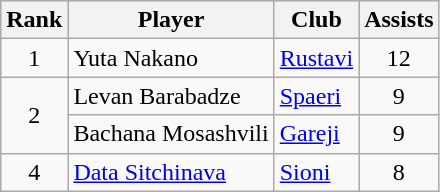<table class="wikitable" style="text-align:center">
<tr>
<th>Rank</th>
<th>Player</th>
<th>Club</th>
<th>Assists</th>
</tr>
<tr>
<td>1</td>
<td align="left"> Yuta Nakano</td>
<td align="left"><a href='#'>Rustavi</a></td>
<td>12</td>
</tr>
<tr>
<td rowspan="2">2</td>
<td align="left"> Levan Barabadze</td>
<td align="left"><a href='#'>Spaeri</a></td>
<td>9</td>
</tr>
<tr>
<td align="left"> Bachana Mosashvili</td>
<td align="left"><a href='#'>Gareji</a></td>
<td>9</td>
</tr>
<tr>
<td>4</td>
<td align="left"> <a href='#'>Data Sitchinava</a></td>
<td align="left"><a href='#'>Sioni</a></td>
<td>8</td>
</tr>
</table>
